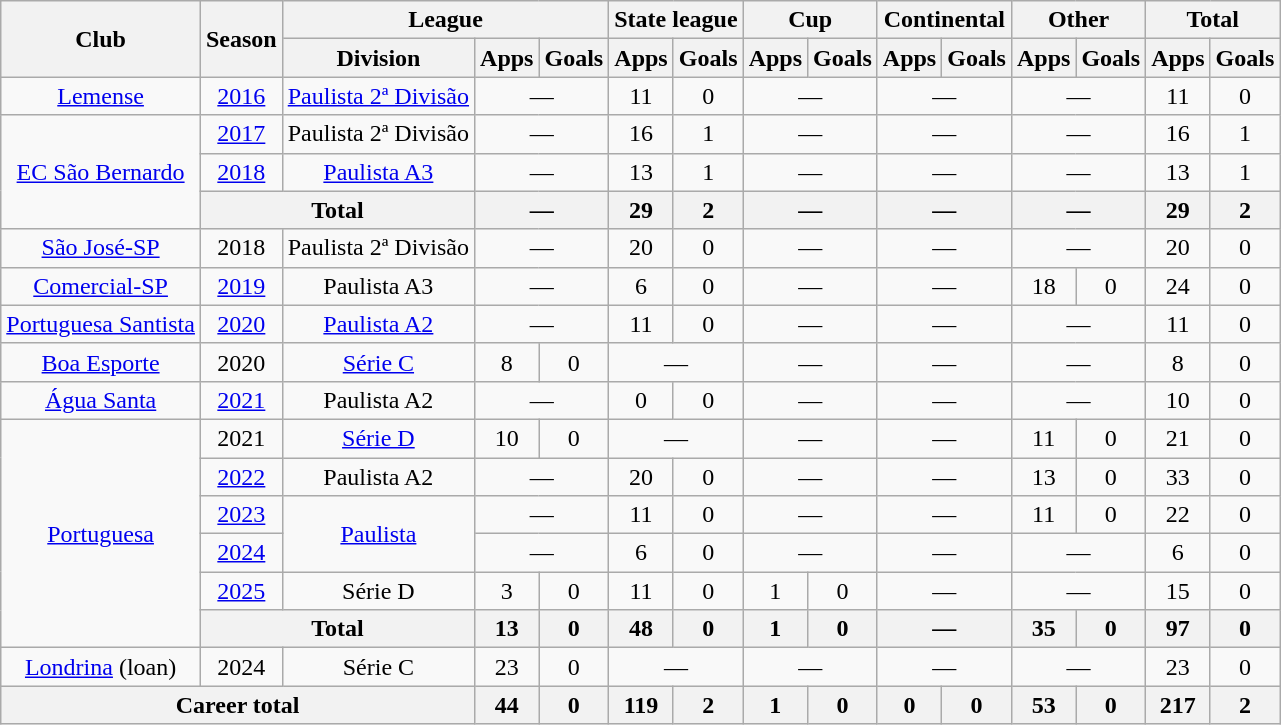<table class="wikitable" style="text-align: center;">
<tr>
<th rowspan="2">Club</th>
<th rowspan="2">Season</th>
<th colspan="3">League</th>
<th colspan="2">State league</th>
<th colspan="2">Cup</th>
<th colspan="2">Continental</th>
<th colspan="2">Other</th>
<th colspan="2">Total</th>
</tr>
<tr>
<th>Division</th>
<th>Apps</th>
<th>Goals</th>
<th>Apps</th>
<th>Goals</th>
<th>Apps</th>
<th>Goals</th>
<th>Apps</th>
<th>Goals</th>
<th>Apps</th>
<th>Goals</th>
<th>Apps</th>
<th>Goals</th>
</tr>
<tr>
<td valign="center"><a href='#'>Lemense</a></td>
<td><a href='#'>2016</a></td>
<td><a href='#'>Paulista 2ª Divisão</a></td>
<td colspan="2">—</td>
<td>11</td>
<td>0</td>
<td colspan="2">—</td>
<td colspan="2">—</td>
<td colspan="2">—</td>
<td>11</td>
<td>0</td>
</tr>
<tr>
<td rowspan="3" valign="center"><a href='#'>EC São Bernardo</a></td>
<td><a href='#'>2017</a></td>
<td>Paulista 2ª Divisão</td>
<td colspan="2">—</td>
<td>16</td>
<td>1</td>
<td colspan="2">—</td>
<td colspan="2">—</td>
<td colspan="2">—</td>
<td>16</td>
<td>1</td>
</tr>
<tr>
<td><a href='#'>2018</a></td>
<td><a href='#'>Paulista A3</a></td>
<td colspan="2">—</td>
<td>13</td>
<td>1</td>
<td colspan="2">—</td>
<td colspan="2">—</td>
<td colspan="2">—</td>
<td>13</td>
<td>1</td>
</tr>
<tr>
<th colspan="2">Total</th>
<th colspan="2">—</th>
<th>29</th>
<th>2</th>
<th colspan="2">—</th>
<th colspan="2">—</th>
<th colspan="2">—</th>
<th>29</th>
<th>2</th>
</tr>
<tr>
<td valign="center"><a href='#'>São José-SP</a></td>
<td>2018</td>
<td>Paulista 2ª Divisão</td>
<td colspan="2">—</td>
<td>20</td>
<td>0</td>
<td colspan="2">—</td>
<td colspan="2">—</td>
<td colspan="2">—</td>
<td>20</td>
<td>0</td>
</tr>
<tr>
<td valign="center"><a href='#'>Comercial-SP</a></td>
<td><a href='#'>2019</a></td>
<td>Paulista A3</td>
<td colspan="2">—</td>
<td>6</td>
<td>0</td>
<td colspan="2">—</td>
<td colspan="2">—</td>
<td>18</td>
<td>0</td>
<td>24</td>
<td>0</td>
</tr>
<tr>
<td valign="center"><a href='#'>Portuguesa Santista</a></td>
<td><a href='#'>2020</a></td>
<td><a href='#'>Paulista A2</a></td>
<td colspan="2">—</td>
<td>11</td>
<td>0</td>
<td colspan="2">—</td>
<td colspan="2">—</td>
<td colspan="2">—</td>
<td>11</td>
<td>0</td>
</tr>
<tr>
<td valign="center"><a href='#'>Boa Esporte</a></td>
<td>2020</td>
<td><a href='#'>Série C</a></td>
<td>8</td>
<td>0</td>
<td colspan="2">—</td>
<td colspan="2">—</td>
<td colspan="2">—</td>
<td colspan="2">—</td>
<td>8</td>
<td>0</td>
</tr>
<tr>
<td valign="center"><a href='#'>Água Santa</a></td>
<td><a href='#'>2021</a></td>
<td>Paulista A2</td>
<td colspan="2">—</td>
<td>0</td>
<td>0</td>
<td colspan="2">—</td>
<td colspan="2">—</td>
<td colspan="2">—</td>
<td>10</td>
<td>0</td>
</tr>
<tr>
<td rowspan="6" valign="center"><a href='#'>Portuguesa</a></td>
<td>2021</td>
<td><a href='#'>Série D</a></td>
<td>10</td>
<td>0</td>
<td colspan="2">—</td>
<td colspan="2">—</td>
<td colspan="2">—</td>
<td>11</td>
<td>0</td>
<td>21</td>
<td>0</td>
</tr>
<tr>
<td><a href='#'>2022</a></td>
<td>Paulista A2</td>
<td colspan="2">—</td>
<td>20</td>
<td>0</td>
<td colspan="2">—</td>
<td colspan="2">—</td>
<td>13</td>
<td>0</td>
<td>33</td>
<td>0</td>
</tr>
<tr>
<td><a href='#'>2023</a></td>
<td rowspan="2"><a href='#'>Paulista</a></td>
<td colspan="2">—</td>
<td>11</td>
<td>0</td>
<td colspan="2">—</td>
<td colspan="2">—</td>
<td>11</td>
<td>0</td>
<td>22</td>
<td>0</td>
</tr>
<tr>
<td><a href='#'>2024</a></td>
<td colspan="2">—</td>
<td>6</td>
<td>0</td>
<td colspan="2">—</td>
<td colspan="2">—</td>
<td colspan="2">—</td>
<td>6</td>
<td>0</td>
</tr>
<tr>
<td><a href='#'>2025</a></td>
<td>Série D</td>
<td>3</td>
<td>0</td>
<td>11</td>
<td>0</td>
<td>1</td>
<td>0</td>
<td colspan="2">—</td>
<td colspan="2">—</td>
<td>15</td>
<td>0</td>
</tr>
<tr>
<th colspan="2">Total</th>
<th>13</th>
<th>0</th>
<th>48</th>
<th>0</th>
<th>1</th>
<th>0</th>
<th colspan="2">—</th>
<th>35</th>
<th>0</th>
<th>97</th>
<th>0</th>
</tr>
<tr>
<td valign="center"><a href='#'>Londrina</a> (loan)</td>
<td>2024</td>
<td>Série C</td>
<td>23</td>
<td>0</td>
<td colspan="2">—</td>
<td colspan="2">—</td>
<td colspan="2">—</td>
<td colspan="2">—</td>
<td>23</td>
<td>0</td>
</tr>
<tr>
<th colspan="3"><strong>Career total</strong></th>
<th>44</th>
<th>0</th>
<th>119</th>
<th>2</th>
<th>1</th>
<th>0</th>
<th>0</th>
<th>0</th>
<th>53</th>
<th>0</th>
<th>217</th>
<th>2</th>
</tr>
</table>
